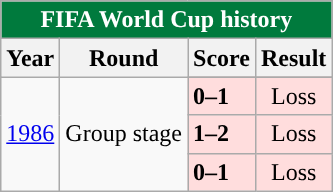<table class="wikitable sortable mw-collapsible mw-collapsed"  style="text-align:center;">
<tr>
<th colspan=4 style="background: #007A3D; color: #FFFFFF;">FIFA World Cup history</th>
</tr>
<tr>
<th>Year</th>
<th>Round</th>
<th>Score</th>
<th>Result</th>
</tr>
<tr>
<td rowspan=4><a href='#'>1986</a></td>
<td rowspan=4>Group stage</td>
</tr>
<tr bgcolor=#ffdddd>
<td align="left"> <strong>0–1</strong> </td>
<td>Loss</td>
</tr>
<tr bgcolor=#ffdddd>
<td align="left"> <strong>1–2</strong> </td>
<td>Loss</td>
</tr>
<tr bgcolor=#ffdddd>
<td align="left"> <strong>0–1</strong> </td>
<td>Loss</td>
</tr>
</table>
